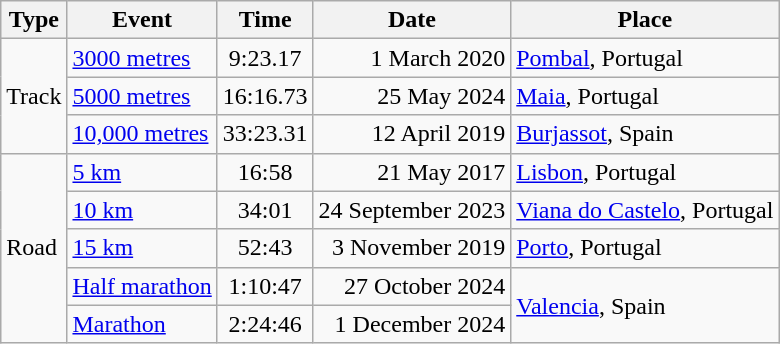<table class="wikitable">
<tr>
<th>Type</th>
<th>Event</th>
<th>Time</th>
<th>Date</th>
<th>Place</th>
</tr>
<tr>
<td rowspan="3">Track</td>
<td><a href='#'>3000 metres</a></td>
<td align="center">9:23.17</td>
<td align="right">1 March 2020</td>
<td><a href='#'>Pombal</a>, Portugal</td>
</tr>
<tr>
<td><a href='#'>5000 metres</a></td>
<td align="center">16:16.73</td>
<td align="right">25 May 2024</td>
<td><a href='#'>Maia</a>, Portugal</td>
</tr>
<tr>
<td><a href='#'>10,000 metres</a></td>
<td align="center">33:23.31</td>
<td align="right">12 April 2019</td>
<td><a href='#'>Burjassot</a>, Spain</td>
</tr>
<tr>
<td rowspan="5">Road</td>
<td><a href='#'>5 km</a></td>
<td align="center">16:58</td>
<td align="right">21 May 2017</td>
<td><a href='#'>Lisbon</a>, Portugal</td>
</tr>
<tr>
<td><a href='#'>10 km</a></td>
<td align="center">34:01</td>
<td align="right">24 September 2023</td>
<td><a href='#'>Viana do Castelo</a>, Portugal</td>
</tr>
<tr>
<td><a href='#'>15 km</a></td>
<td align="center">52:43</td>
<td align="right">3 November 2019</td>
<td><a href='#'>Porto</a>, Portugal</td>
</tr>
<tr>
<td><a href='#'>Half marathon</a></td>
<td align="center">1:10:47</td>
<td align="right">27 October 2024</td>
<td rowspan="2"><a href='#'>Valencia</a>, Spain</td>
</tr>
<tr>
<td><a href='#'>Marathon</a></td>
<td align="center">2:24:46</td>
<td align="right">1 December 2024</td>
</tr>
</table>
